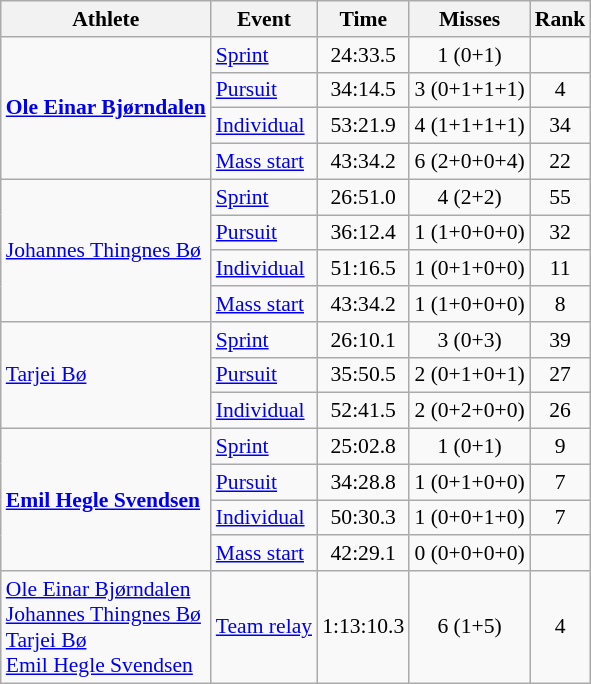<table class="wikitable" style="font-size:90%">
<tr>
<th>Athlete</th>
<th>Event</th>
<th>Time</th>
<th>Misses</th>
<th>Rank</th>
</tr>
<tr align=center>
<td align=left rowspan=4><strong><a href='#'>Ole Einar Bjørndalen</a></strong></td>
<td align=left><a href='#'>Sprint</a></td>
<td>24:33.5</td>
<td>1 (0+1)</td>
<td></td>
</tr>
<tr align=center>
<td align=left><a href='#'>Pursuit</a></td>
<td>34:14.5</td>
<td>3 (0+1+1+1)</td>
<td>4</td>
</tr>
<tr align=center>
<td align=left><a href='#'>Individual</a></td>
<td>53:21.9</td>
<td>4 (1+1+1+1)</td>
<td>34</td>
</tr>
<tr align=center>
<td align=left><a href='#'>Mass start</a></td>
<td>43:34.2</td>
<td>6 (2+0+0+4)</td>
<td>22</td>
</tr>
<tr align=center>
<td align=left rowspan=4><a href='#'>Johannes Thingnes Bø</a></td>
<td align=left><a href='#'>Sprint</a></td>
<td>26:51.0</td>
<td>4 (2+2)</td>
<td>55</td>
</tr>
<tr align=center>
<td align=left><a href='#'>Pursuit</a></td>
<td>36:12.4</td>
<td>1 (1+0+0+0)</td>
<td>32</td>
</tr>
<tr align=center>
<td align=left><a href='#'>Individual</a></td>
<td>51:16.5</td>
<td>1 (0+1+0+0)</td>
<td>11</td>
</tr>
<tr align=center>
<td align=left><a href='#'>Mass start</a></td>
<td>43:34.2</td>
<td>1 (1+0+0+0)</td>
<td>8</td>
</tr>
<tr align=center>
<td align=left rowspan=3><a href='#'>Tarjei Bø</a></td>
<td align=left><a href='#'>Sprint</a></td>
<td>26:10.1</td>
<td>3 (0+3)</td>
<td>39</td>
</tr>
<tr align=center>
<td align=left><a href='#'>Pursuit</a></td>
<td>35:50.5</td>
<td>2 (0+1+0+1)</td>
<td>27</td>
</tr>
<tr align=center>
<td align=left><a href='#'>Individual</a></td>
<td>52:41.5</td>
<td>2 (0+2+0+0)</td>
<td>26</td>
</tr>
<tr align=center>
<td align=left rowspan=4><strong><a href='#'>Emil Hegle Svendsen</a></strong></td>
<td align=left><a href='#'>Sprint</a></td>
<td>25:02.8</td>
<td>1 (0+1)</td>
<td>9</td>
</tr>
<tr align=center>
<td align=left><a href='#'>Pursuit</a></td>
<td>34:28.8</td>
<td>1 (0+1+0+0)</td>
<td>7</td>
</tr>
<tr align=center>
<td align=left><a href='#'>Individual</a></td>
<td>50:30.3</td>
<td>1 (0+0+1+0)</td>
<td>7</td>
</tr>
<tr align=center>
<td align=left><a href='#'>Mass start</a></td>
<td>42:29.1</td>
<td>0 (0+0+0+0)</td>
<td></td>
</tr>
<tr align=center>
<td align=left><a href='#'>Ole Einar Bjørndalen</a><br><a href='#'>Johannes Thingnes Bø</a><br><a href='#'>Tarjei Bø</a><br><a href='#'>Emil Hegle Svendsen</a></td>
<td align=left><a href='#'>Team relay</a></td>
<td>1:13:10.3</td>
<td>6 (1+5)</td>
<td>4</td>
</tr>
</table>
